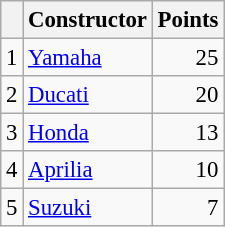<table class="wikitable" style="font-size: 95%;">
<tr>
<th></th>
<th>Constructor</th>
<th>Points</th>
</tr>
<tr>
<td align=center>1</td>
<td> <a href='#'>Yamaha</a></td>
<td align=right>25</td>
</tr>
<tr>
<td align=center>2</td>
<td> <a href='#'>Ducati</a></td>
<td align=right>20</td>
</tr>
<tr>
<td align=center>3</td>
<td> <a href='#'>Honda</a></td>
<td align=right>13</td>
</tr>
<tr>
<td align=center>4</td>
<td> <a href='#'>Aprilia</a></td>
<td align=right>10</td>
</tr>
<tr>
<td align=center>5</td>
<td> <a href='#'>Suzuki</a></td>
<td align=right>7</td>
</tr>
</table>
